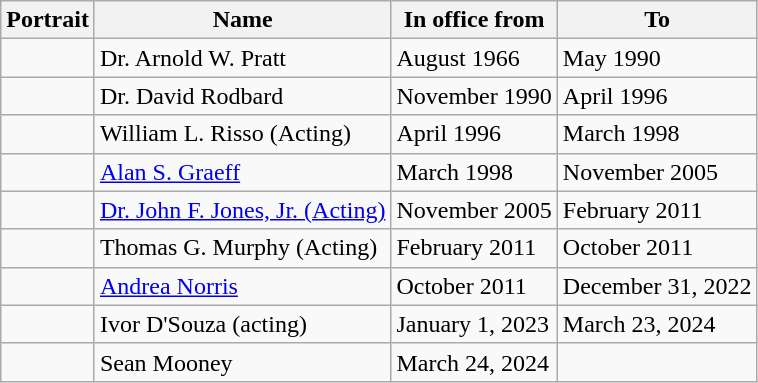<table class="wikitable">
<tr>
<th>Portrait</th>
<th>Name</th>
<th>In office from</th>
<th>To</th>
</tr>
<tr>
<td></td>
<td>Dr. Arnold W. Pratt</td>
<td>August 1966</td>
<td>May 1990</td>
</tr>
<tr>
<td></td>
<td>Dr. David Rodbard</td>
<td>November 1990</td>
<td>April 1996</td>
</tr>
<tr>
<td></td>
<td>William L. Risso (Acting)</td>
<td>April 1996</td>
<td>March 1998</td>
</tr>
<tr>
<td></td>
<td><a href='#'>Alan S. Graeff</a></td>
<td>March 1998</td>
<td>November 2005</td>
</tr>
<tr>
<td></td>
<td><a href='#'>Dr. John F. Jones, Jr. (Acting)</a></td>
<td>November 2005</td>
<td>February 2011</td>
</tr>
<tr>
<td></td>
<td>Thomas G. Murphy (Acting)</td>
<td>February 2011</td>
<td>October 2011</td>
</tr>
<tr>
<td></td>
<td><a href='#'>Andrea Norris</a></td>
<td>October 2011</td>
<td>December 31, 2022</td>
</tr>
<tr>
<td></td>
<td>Ivor D'Souza (acting)</td>
<td>January 1, 2023</td>
<td>March 23, 2024</td>
</tr>
<tr>
<td></td>
<td>Sean Mooney</td>
<td>March 24, 2024</td>
<td></td>
</tr>
</table>
